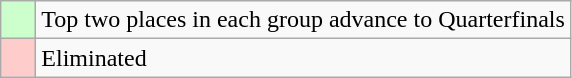<table class="wikitable">
<tr>
<td style="background: #ccffcc;">    </td>
<td>Top two places in each group advance to Quarterfinals</td>
</tr>
<tr>
<td style="background: #ffcccc;">    </td>
<td>Eliminated</td>
</tr>
</table>
